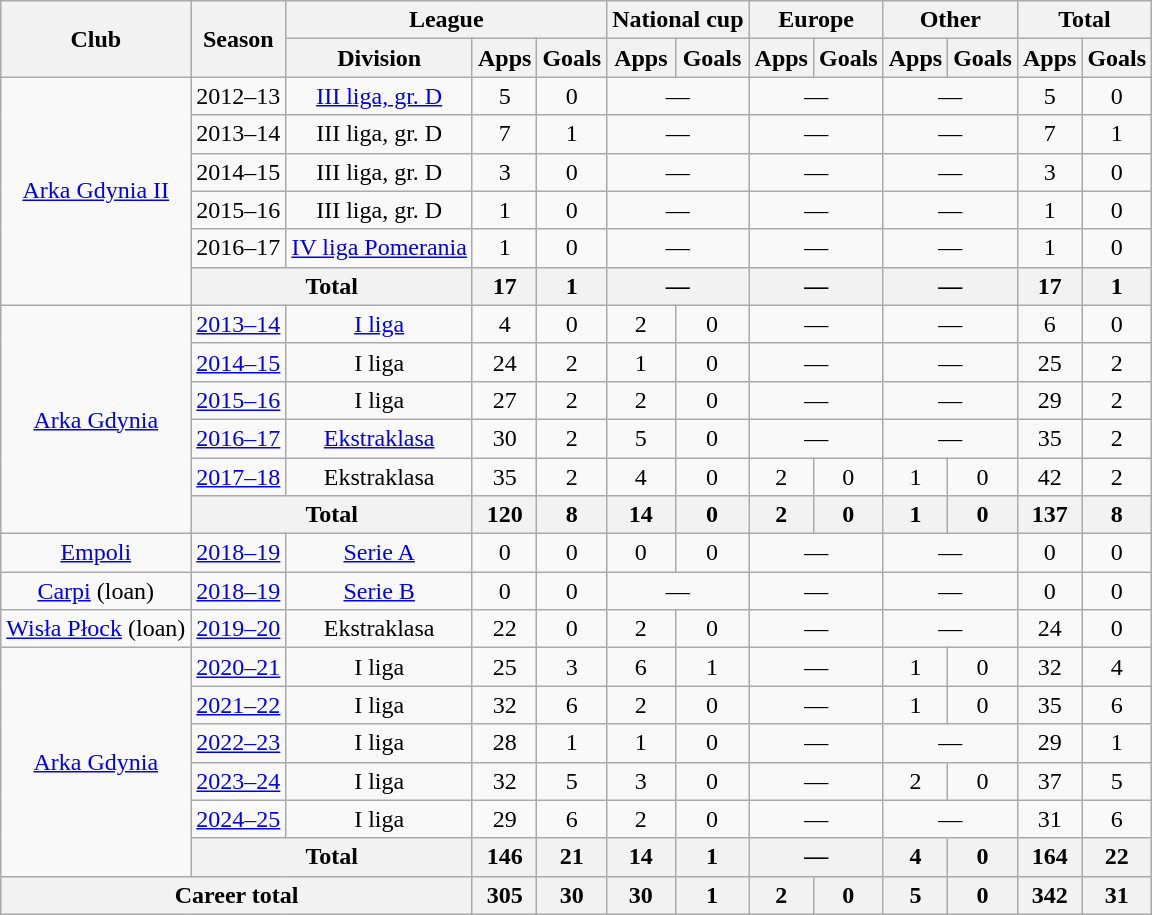<table class="wikitable" style="text-align: center;">
<tr>
<th rowspan="2">Club</th>
<th rowspan="2">Season</th>
<th colspan="3">League</th>
<th colspan="2">National cup</th>
<th colspan="2">Europe</th>
<th colspan="2">Other</th>
<th colspan="2">Total</th>
</tr>
<tr>
<th>Division</th>
<th>Apps</th>
<th>Goals</th>
<th>Apps</th>
<th>Goals</th>
<th>Apps</th>
<th>Goals</th>
<th>Apps</th>
<th>Goals</th>
<th>Apps</th>
<th>Goals</th>
</tr>
<tr>
<td rowspan="6"><a href='#'>Arka Gdynia II</a></td>
<td>2012–13</td>
<td><a href='#'>III liga, gr. D</a></td>
<td>5</td>
<td>0</td>
<td colspan="2">—</td>
<td colspan="2">—</td>
<td colspan="2">—</td>
<td>5</td>
<td>0</td>
</tr>
<tr>
<td>2013–14</td>
<td>III liga, gr. D</td>
<td>7</td>
<td>1</td>
<td colspan="2">—</td>
<td colspan="2">—</td>
<td colspan="2">—</td>
<td>7</td>
<td>1</td>
</tr>
<tr>
<td>2014–15</td>
<td>III liga, gr. D</td>
<td>3</td>
<td>0</td>
<td colspan="2">—</td>
<td colspan="2">—</td>
<td colspan="2">—</td>
<td>3</td>
<td>0</td>
</tr>
<tr>
<td>2015–16</td>
<td>III liga, gr. D</td>
<td>1</td>
<td>0</td>
<td colspan="2">—</td>
<td colspan="2">—</td>
<td colspan="2">—</td>
<td>1</td>
<td>0</td>
</tr>
<tr>
<td>2016–17</td>
<td><a href='#'>IV liga Pomerania</a></td>
<td>1</td>
<td>0</td>
<td colspan="2">—</td>
<td colspan="2">—</td>
<td colspan="2">—</td>
<td>1</td>
<td>0</td>
</tr>
<tr>
<th colspan="2">Total</th>
<th>17</th>
<th>1</th>
<th colspan="2">—</th>
<th colspan="2">—</th>
<th colspan="2">—</th>
<th>17</th>
<th>1</th>
</tr>
<tr>
<td rowspan="6"><a href='#'>Arka Gdynia</a></td>
<td><a href='#'>2013–14</a></td>
<td><a href='#'>I liga</a></td>
<td>4</td>
<td>0</td>
<td>2</td>
<td>0</td>
<td colspan="2">—</td>
<td colspan="2">—</td>
<td>6</td>
<td>0</td>
</tr>
<tr>
<td><a href='#'>2014–15</a></td>
<td>I liga</td>
<td>24</td>
<td>2</td>
<td>1</td>
<td>0</td>
<td colspan="2">—</td>
<td colspan="2">—</td>
<td>25</td>
<td>2</td>
</tr>
<tr>
<td><a href='#'>2015–16</a></td>
<td>I liga</td>
<td>27</td>
<td>2</td>
<td>2</td>
<td>0</td>
<td colspan="2">—</td>
<td colspan="2">—</td>
<td>29</td>
<td>2</td>
</tr>
<tr>
<td><a href='#'>2016–17</a></td>
<td><a href='#'>Ekstraklasa</a></td>
<td>30</td>
<td>2</td>
<td>5</td>
<td>0</td>
<td colspan="2">—</td>
<td colspan="2">—</td>
<td>35</td>
<td>2</td>
</tr>
<tr>
<td><a href='#'>2017–18</a></td>
<td>Ekstraklasa</td>
<td>35</td>
<td>2</td>
<td>4</td>
<td>0</td>
<td>2</td>
<td>0</td>
<td>1</td>
<td>0</td>
<td>42</td>
<td>2</td>
</tr>
<tr>
<th colspan="2">Total</th>
<th>120</th>
<th>8</th>
<th>14</th>
<th>0</th>
<th>2</th>
<th>0</th>
<th>1</th>
<th>0</th>
<th>137</th>
<th>8</th>
</tr>
<tr>
<td><a href='#'>Empoli</a></td>
<td><a href='#'>2018–19</a></td>
<td><a href='#'>Serie A</a></td>
<td>0</td>
<td>0</td>
<td>0</td>
<td>0</td>
<td colspan="2">—</td>
<td colspan="2">—</td>
<td>0</td>
<td>0</td>
</tr>
<tr>
<td><a href='#'>Carpi</a> (loan)</td>
<td><a href='#'>2018–19</a></td>
<td><a href='#'>Serie B</a></td>
<td>0</td>
<td>0</td>
<td colspan="2">—</td>
<td colspan="2">—</td>
<td colspan="2">—</td>
<td>0</td>
<td>0</td>
</tr>
<tr>
<td><a href='#'>Wisła Płock</a> (loan)</td>
<td><a href='#'>2019–20</a></td>
<td>Ekstraklasa</td>
<td>22</td>
<td>0</td>
<td>2</td>
<td>0</td>
<td colspan="2">—</td>
<td colspan="2">—</td>
<td>24</td>
<td>0</td>
</tr>
<tr>
<td rowspan="6"><a href='#'>Arka Gdynia</a></td>
<td><a href='#'>2020–21</a></td>
<td>I liga</td>
<td>25</td>
<td>3</td>
<td>6</td>
<td>1</td>
<td colspan="2">—</td>
<td>1</td>
<td>0</td>
<td>32</td>
<td>4</td>
</tr>
<tr>
<td><a href='#'>2021–22</a></td>
<td>I liga</td>
<td>32</td>
<td>6</td>
<td>2</td>
<td>0</td>
<td colspan="2">—</td>
<td>1</td>
<td>0</td>
<td>35</td>
<td>6</td>
</tr>
<tr>
<td><a href='#'>2022–23</a></td>
<td>I liga</td>
<td>28</td>
<td>1</td>
<td>1</td>
<td>0</td>
<td colspan="2">—</td>
<td colspan="2">—</td>
<td>29</td>
<td>1</td>
</tr>
<tr>
<td><a href='#'>2023–24</a></td>
<td>I liga</td>
<td>32</td>
<td>5</td>
<td>3</td>
<td>0</td>
<td colspan="2">—</td>
<td>2</td>
<td>0</td>
<td>37</td>
<td>5</td>
</tr>
<tr>
<td><a href='#'>2024–25</a></td>
<td>I liga</td>
<td>29</td>
<td>6</td>
<td>2</td>
<td>0</td>
<td colspan="2">—</td>
<td colspan="2">—</td>
<td>31</td>
<td>6</td>
</tr>
<tr>
<th colspan="2">Total</th>
<th>146</th>
<th>21</th>
<th>14</th>
<th>1</th>
<th colspan="2">—</th>
<th>4</th>
<th>0</th>
<th>164</th>
<th>22</th>
</tr>
<tr>
<th colspan="3">Career total</th>
<th>305</th>
<th>30</th>
<th>30</th>
<th>1</th>
<th>2</th>
<th>0</th>
<th>5</th>
<th>0</th>
<th>342</th>
<th>31</th>
</tr>
</table>
